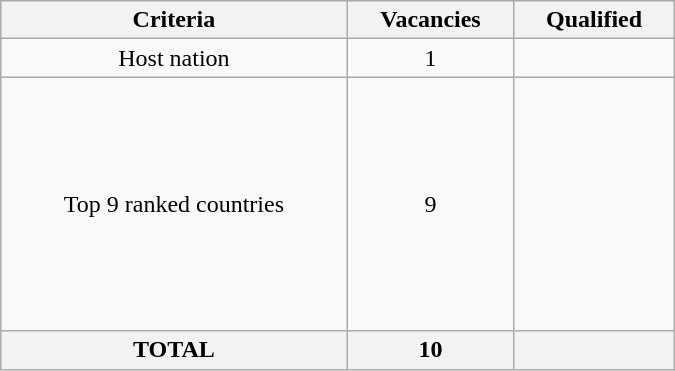<table class = "wikitable" width=450>
<tr>
<th>Criteria</th>
<th>Vacancies</th>
<th>Qualified</th>
</tr>
<tr>
<td align="center">Host nation</td>
<td align="center">1</td>
<td></td>
</tr>
<tr>
<td align="center">Top 9 ranked countries</td>
<td align="center">9</td>
<td><br><br><br><br><br><s></s><br><br><br><br></td>
</tr>
<tr>
<th>TOTAL</th>
<th>10</th>
<th></th>
</tr>
</table>
